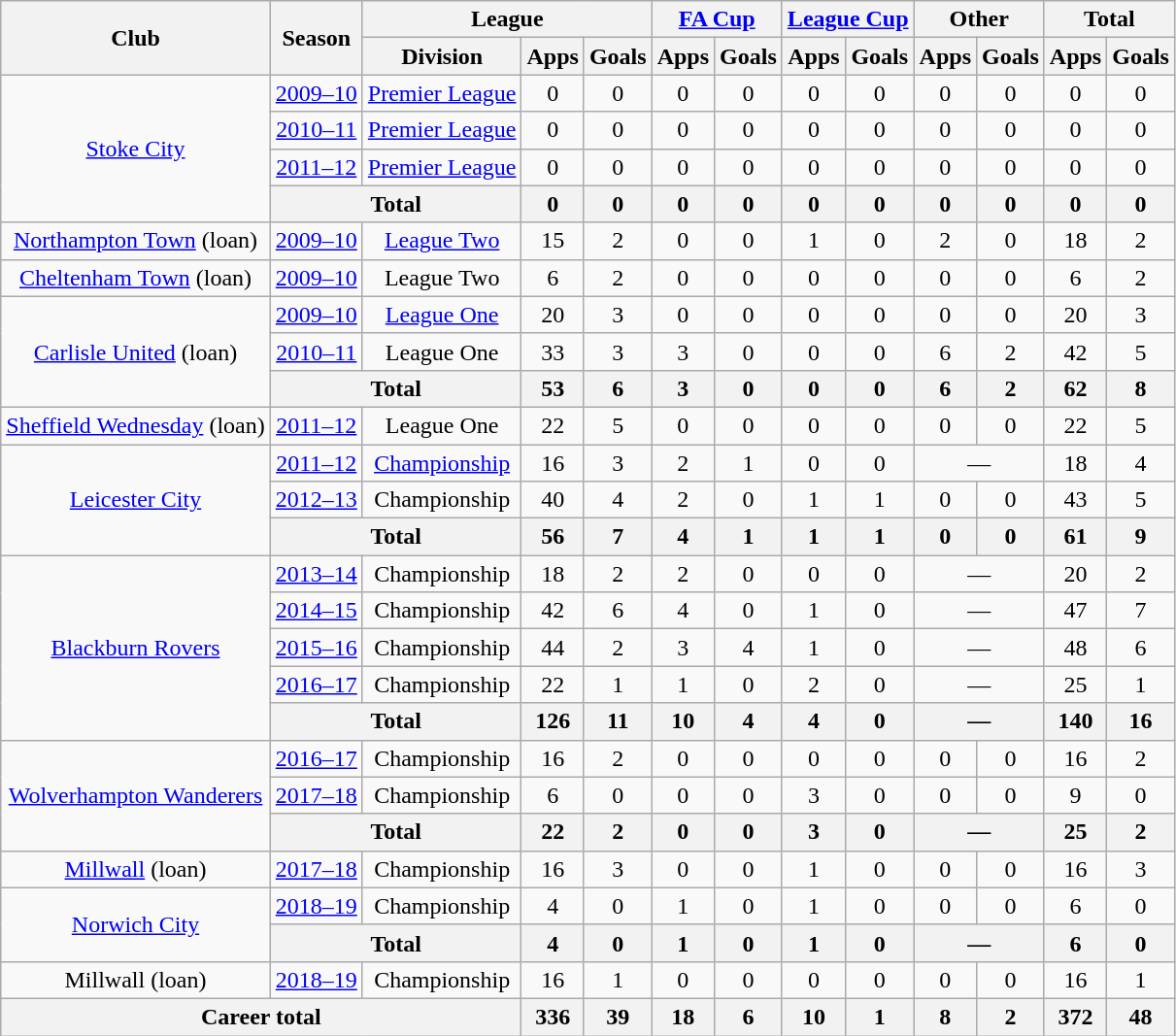<table class="wikitable" style="text-align:center">
<tr>
<th rowspan="2">Club</th>
<th rowspan="2">Season</th>
<th colspan="3">League</th>
<th colspan="2"><a href='#'>FA Cup</a></th>
<th colspan="2"><a href='#'>League Cup</a></th>
<th colspan="2">Other</th>
<th colspan="2">Total</th>
</tr>
<tr>
<th>Division</th>
<th>Apps</th>
<th>Goals</th>
<th>Apps</th>
<th>Goals</th>
<th>Apps</th>
<th>Goals</th>
<th>Apps</th>
<th>Goals</th>
<th>Apps</th>
<th>Goals</th>
</tr>
<tr>
<td rowspan="4"><a href='#'>Stoke City</a></td>
<td><a href='#'>2009–10</a></td>
<td><a href='#'>Premier League</a></td>
<td>0</td>
<td>0</td>
<td>0</td>
<td>0</td>
<td>0</td>
<td>0</td>
<td>0</td>
<td>0</td>
<td>0</td>
<td>0</td>
</tr>
<tr>
<td><a href='#'>2010–11</a></td>
<td><a href='#'>Premier League</a></td>
<td>0</td>
<td>0</td>
<td>0</td>
<td>0</td>
<td>0</td>
<td>0</td>
<td>0</td>
<td>0</td>
<td>0</td>
<td>0</td>
</tr>
<tr>
<td><a href='#'>2011–12</a></td>
<td><a href='#'>Premier League</a></td>
<td>0</td>
<td>0</td>
<td>0</td>
<td>0</td>
<td>0</td>
<td>0</td>
<td>0</td>
<td>0</td>
<td>0</td>
<td>0</td>
</tr>
<tr>
<th colspan="2">Total</th>
<th>0</th>
<th>0</th>
<th>0</th>
<th>0</th>
<th>0</th>
<th>0</th>
<th>0</th>
<th>0</th>
<th>0</th>
<th>0</th>
</tr>
<tr>
<td><a href='#'>Northampton Town</a> (loan)</td>
<td><a href='#'>2009–10</a></td>
<td><a href='#'>League Two</a></td>
<td>15</td>
<td>2</td>
<td>0</td>
<td>0</td>
<td>1</td>
<td>0</td>
<td>2</td>
<td>0</td>
<td>18</td>
<td>2</td>
</tr>
<tr>
<td><a href='#'>Cheltenham Town</a> (loan)</td>
<td><a href='#'>2009–10</a></td>
<td>League Two</td>
<td>6</td>
<td>2</td>
<td>0</td>
<td>0</td>
<td>0</td>
<td>0</td>
<td>0</td>
<td>0</td>
<td>6</td>
<td>2</td>
</tr>
<tr>
<td rowspan="3"><a href='#'>Carlisle United</a> (loan)</td>
<td><a href='#'>2009–10</a></td>
<td><a href='#'>League One</a></td>
<td>20</td>
<td>3</td>
<td>0</td>
<td>0</td>
<td>0</td>
<td>0</td>
<td>0</td>
<td>0</td>
<td>20</td>
<td>3</td>
</tr>
<tr>
<td><a href='#'>2010–11</a></td>
<td>League One</td>
<td>33</td>
<td>3</td>
<td>3</td>
<td>0</td>
<td>0</td>
<td>0</td>
<td>6</td>
<td>2</td>
<td>42</td>
<td>5</td>
</tr>
<tr>
<th colspan="2">Total</th>
<th>53</th>
<th>6</th>
<th>3</th>
<th>0</th>
<th>0</th>
<th>0</th>
<th>6</th>
<th>2</th>
<th>62</th>
<th>8</th>
</tr>
<tr>
<td><a href='#'>Sheffield Wednesday</a> (loan)</td>
<td><a href='#'>2011–12</a></td>
<td>League One</td>
<td>22</td>
<td>5</td>
<td>0</td>
<td>0</td>
<td>0</td>
<td>0</td>
<td>0</td>
<td>0</td>
<td>22</td>
<td>5</td>
</tr>
<tr>
<td rowspan="3"><a href='#'>Leicester City</a></td>
<td><a href='#'>2011–12</a></td>
<td><a href='#'>Championship</a></td>
<td>16</td>
<td>3</td>
<td>2</td>
<td>1</td>
<td>0</td>
<td>0</td>
<td colspan="2">—</td>
<td>18</td>
<td>4</td>
</tr>
<tr>
<td><a href='#'>2012–13</a></td>
<td>Championship</td>
<td>40</td>
<td>4</td>
<td>2</td>
<td>0</td>
<td>1</td>
<td>1</td>
<td>0</td>
<td>0</td>
<td>43</td>
<td>5</td>
</tr>
<tr>
<th colspan="2">Total</th>
<th>56</th>
<th>7</th>
<th>4</th>
<th>1</th>
<th>1</th>
<th>1</th>
<th>0</th>
<th>0</th>
<th>61</th>
<th>9</th>
</tr>
<tr>
<td rowspan=5><a href='#'>Blackburn Rovers</a></td>
<td><a href='#'>2013–14</a></td>
<td>Championship</td>
<td>18</td>
<td>2</td>
<td>2</td>
<td>0</td>
<td>0</td>
<td>0</td>
<td colspan="2">—</td>
<td>20</td>
<td>2</td>
</tr>
<tr>
<td><a href='#'>2014–15</a></td>
<td>Championship</td>
<td>42</td>
<td>6</td>
<td>4</td>
<td>0</td>
<td>1</td>
<td>0</td>
<td colspan="2">—</td>
<td>47</td>
<td>7</td>
</tr>
<tr>
<td><a href='#'>2015–16</a></td>
<td>Championship</td>
<td>44</td>
<td>2</td>
<td>3</td>
<td>4</td>
<td>1</td>
<td>0</td>
<td colspan="2">—</td>
<td>48</td>
<td>6</td>
</tr>
<tr>
<td><a href='#'>2016–17</a></td>
<td>Championship</td>
<td>22</td>
<td>1</td>
<td>1</td>
<td>0</td>
<td>2</td>
<td>0</td>
<td colspan="2">—</td>
<td>25</td>
<td>1</td>
</tr>
<tr>
<th colspan="2">Total</th>
<th>126</th>
<th>11</th>
<th>10</th>
<th>4</th>
<th>4</th>
<th>0</th>
<th colspan="2">—</th>
<th>140</th>
<th>16</th>
</tr>
<tr>
<td rowspan=3"><a href='#'>Wolverhampton Wanderers</a></td>
<td><a href='#'>2016–17</a></td>
<td>Championship</td>
<td>16</td>
<td>2</td>
<td>0</td>
<td>0</td>
<td>0</td>
<td>0</td>
<td>0</td>
<td>0</td>
<td>16</td>
<td>2</td>
</tr>
<tr>
<td><a href='#'>2017–18</a></td>
<td>Championship</td>
<td>6</td>
<td>0</td>
<td>0</td>
<td>0</td>
<td>3</td>
<td>0</td>
<td>0</td>
<td>0</td>
<td>9</td>
<td>0</td>
</tr>
<tr>
<th colspan="2">Total</th>
<th>22</th>
<th>2</th>
<th>0</th>
<th>0</th>
<th>3</th>
<th>0</th>
<th colspan="2">—</th>
<th>25</th>
<th>2</th>
</tr>
<tr>
<td><a href='#'>Millwall</a> (loan)</td>
<td><a href='#'>2017–18</a></td>
<td>Championship</td>
<td>16</td>
<td>3</td>
<td>0</td>
<td>0</td>
<td>1</td>
<td>0</td>
<td>0</td>
<td>0</td>
<td>16</td>
<td>3</td>
</tr>
<tr>
<td rowspan=2><a href='#'>Norwich City</a></td>
<td><a href='#'>2018–19</a></td>
<td>Championship</td>
<td>4</td>
<td>0</td>
<td>1</td>
<td>0</td>
<td>1</td>
<td>0</td>
<td>0</td>
<td>0</td>
<td>6</td>
<td>0</td>
</tr>
<tr>
<th colspan="2">Total</th>
<th>4</th>
<th>0</th>
<th>1</th>
<th>0</th>
<th>1</th>
<th>0</th>
<th colspan="2">—</th>
<th>6</th>
<th>0</th>
</tr>
<tr>
<td>Millwall (loan)</td>
<td><a href='#'>2018–19</a></td>
<td>Championship</td>
<td>16</td>
<td>1</td>
<td>0</td>
<td>0</td>
<td>0</td>
<td>0</td>
<td>0</td>
<td>0</td>
<td>16</td>
<td>1</td>
</tr>
<tr>
<th colspan="3">Career total</th>
<th>336</th>
<th>39</th>
<th>18</th>
<th>6</th>
<th>10</th>
<th>1</th>
<th>8</th>
<th>2</th>
<th>372</th>
<th>48</th>
</tr>
</table>
